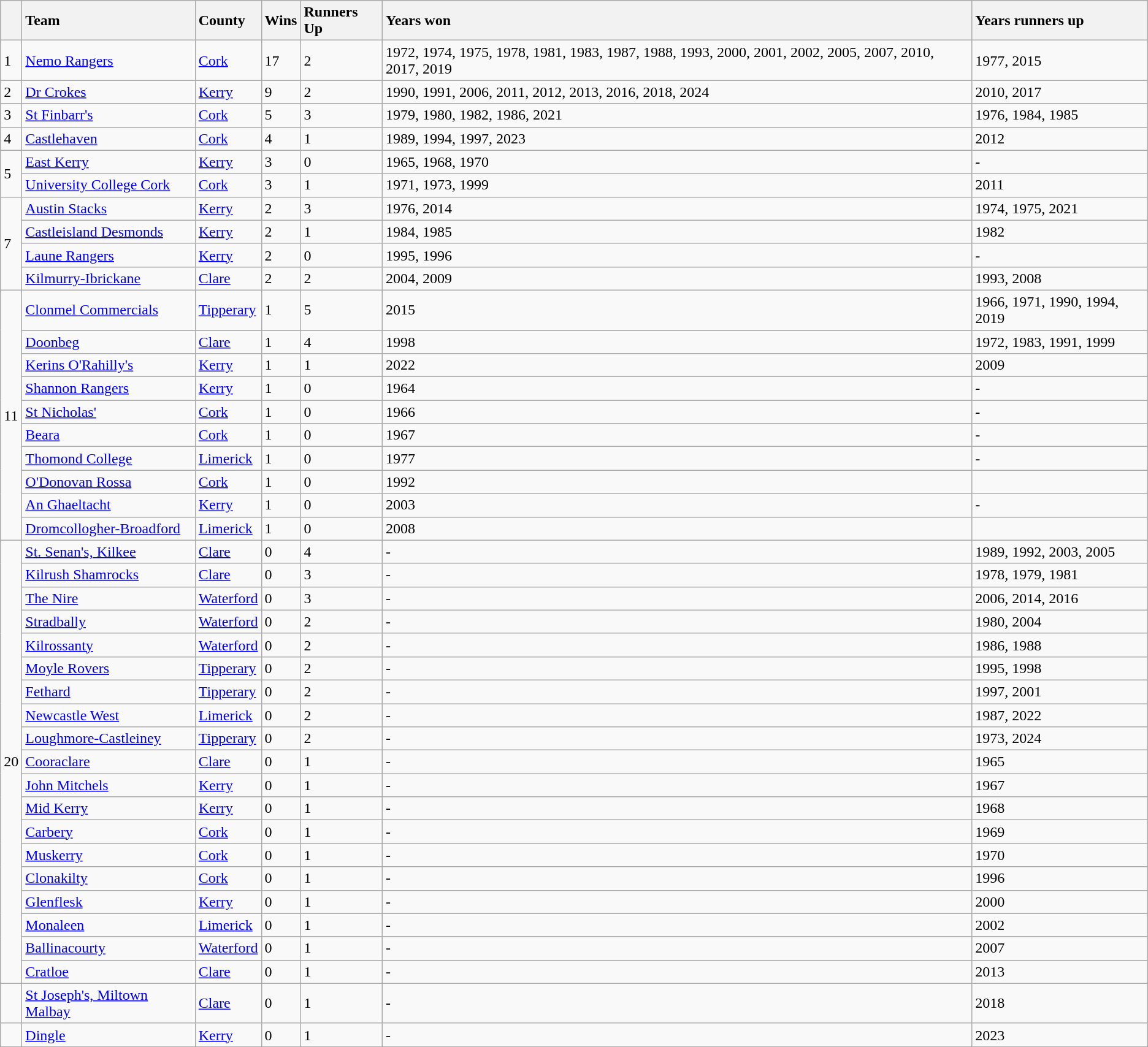<table class="wikitable">
<tr>
<th style="text-align:left"></th>
<th style="text-align:left">Team</th>
<th style="text-align:left">County</th>
<th style="text-align:left">Wins</th>
<th style="text-align:left">Runners Up</th>
<th style="text-align:left">Years won</th>
<th style="text-align:left">Years runners up</th>
</tr>
<tr>
<td>1</td>
<td> <a href='#'>Nemo Rangers</a></td>
<td><a href='#'>Cork</a></td>
<td>17</td>
<td>2</td>
<td>1972, 1974, 1975, 1978, 1981, 1983, 1987, 1988, 1993, 2000, 2001, 2002, 2005, 2007, 2010, 2017, 2019</td>
<td>1977, 2015</td>
</tr>
<tr>
<td>2</td>
<td> <a href='#'>Dr Crokes</a></td>
<td><a href='#'>Kerry</a></td>
<td>9</td>
<td>2</td>
<td>1990, 1991, 2006, 2011, 2012, 2013, 2016, 2018, 2024</td>
<td>2010, 2017</td>
</tr>
<tr>
<td>3</td>
<td> <a href='#'>St Finbarr's</a></td>
<td><a href='#'>Cork</a></td>
<td>5</td>
<td>3</td>
<td>1979, 1980, 1982, 1986, 2021</td>
<td>1976, 1984, 1985</td>
</tr>
<tr>
<td>4</td>
<td> <a href='#'>Castlehaven</a></td>
<td><a href='#'>Cork</a></td>
<td>4</td>
<td>1</td>
<td>1989, 1994, 1997, 2023</td>
<td>2012</td>
</tr>
<tr>
<td rowspan=2>5</td>
<td> <a href='#'>East Kerry</a></td>
<td><a href='#'>Kerry</a></td>
<td>3</td>
<td>0</td>
<td>1965, 1968, 1970</td>
<td>-</td>
</tr>
<tr>
<td> <a href='#'>University College Cork</a></td>
<td><a href='#'>Cork</a></td>
<td>3</td>
<td>1</td>
<td>1971, 1973, 1999</td>
<td>2011</td>
</tr>
<tr>
<td rowspan=4>7</td>
<td> <a href='#'>Austin Stacks</a></td>
<td><a href='#'>Kerry</a></td>
<td>2</td>
<td>3</td>
<td>1976, 2014</td>
<td>1974, 1975, 2021</td>
</tr>
<tr>
<td> <a href='#'>Castleisland Desmonds</a></td>
<td><a href='#'>Kerry</a></td>
<td>2</td>
<td>1</td>
<td>1984, 1985</td>
<td>1982</td>
</tr>
<tr>
<td> <a href='#'>Laune Rangers</a></td>
<td><a href='#'>Kerry</a></td>
<td>2</td>
<td>0</td>
<td>1995, 1996</td>
<td>-</td>
</tr>
<tr>
<td> <a href='#'>Kilmurry-Ibrickane</a></td>
<td><a href='#'>Clare</a></td>
<td>2</td>
<td>2</td>
<td>2004, 2009</td>
<td>1993, 2008</td>
</tr>
<tr>
<td rowspan=10>11</td>
<td> <a href='#'>Clonmel Commercials</a></td>
<td><a href='#'>Tipperary</a></td>
<td>1</td>
<td>5</td>
<td>2015</td>
<td>1966, 1971, 1990, 1994, 2019</td>
</tr>
<tr>
<td> <a href='#'>Doonbeg</a></td>
<td><a href='#'>Clare</a></td>
<td>1</td>
<td>4</td>
<td>1998</td>
<td>1972, 1983, 1991, 1999</td>
</tr>
<tr>
<td> <a href='#'>Kerins O'Rahilly's</a></td>
<td><a href='#'>Kerry</a></td>
<td>1</td>
<td>1</td>
<td>2022</td>
<td>2009</td>
</tr>
<tr>
<td> <a href='#'>Shannon Rangers</a></td>
<td><a href='#'>Kerry</a></td>
<td>1</td>
<td>0</td>
<td>1964</td>
<td>-</td>
</tr>
<tr>
<td> <a href='#'>St Nicholas'</a></td>
<td><a href='#'>Cork</a></td>
<td>1</td>
<td>0</td>
<td>1966</td>
<td>-</td>
</tr>
<tr>
<td> <a href='#'>Beara</a></td>
<td><a href='#'>Cork</a></td>
<td>1</td>
<td>0</td>
<td>1967</td>
<td>-</td>
</tr>
<tr>
<td> <a href='#'>Thomond College</a></td>
<td><a href='#'>Limerick</a></td>
<td>1</td>
<td>0</td>
<td>1977</td>
<td>-</td>
</tr>
<tr>
<td> <a href='#'>O'Donovan Rossa</a></td>
<td><a href='#'>Cork</a></td>
<td>1</td>
<td>0</td>
<td>1992</td>
</tr>
<tr>
<td> <a href='#'>An Ghaeltacht</a></td>
<td><a href='#'>Kerry</a></td>
<td>1</td>
<td>0</td>
<td>2003</td>
<td>-</td>
</tr>
<tr>
<td> <a href='#'>Dromcollogher-Broadford</a></td>
<td><a href='#'>Limerick</a></td>
<td>1</td>
<td>0</td>
<td>2008</td>
</tr>
<tr>
<td rowspan=19>20</td>
<td> <a href='#'>St. Senan's, Kilkee</a></td>
<td><a href='#'>Clare</a></td>
<td>0</td>
<td>4</td>
<td>-</td>
<td>1989, 1992, 2003, 2005</td>
</tr>
<tr>
<td> <a href='#'>Kilrush Shamrocks</a></td>
<td><a href='#'>Clare</a></td>
<td>0</td>
<td>3</td>
<td>-</td>
<td>1978, 1979, 1981</td>
</tr>
<tr>
<td> <a href='#'>The Nire</a></td>
<td><a href='#'>Waterford</a></td>
<td>0</td>
<td>3</td>
<td>-</td>
<td>2006, 2014, 2016</td>
</tr>
<tr>
<td> <a href='#'>Stradbally</a></td>
<td><a href='#'>Waterford</a></td>
<td>0</td>
<td>2</td>
<td>-</td>
<td>1980, 2004</td>
</tr>
<tr>
<td> <a href='#'>Kilrossanty</a></td>
<td><a href='#'>Waterford</a></td>
<td>0</td>
<td>2</td>
<td>-</td>
<td>1986, 1988</td>
</tr>
<tr>
<td> <a href='#'>Moyle Rovers</a></td>
<td><a href='#'>Tipperary</a></td>
<td>0</td>
<td>2</td>
<td>-</td>
<td>1995, 1998</td>
</tr>
<tr>
<td> <a href='#'>Fethard</a></td>
<td><a href='#'>Tipperary</a></td>
<td>0</td>
<td>2</td>
<td>-</td>
<td>1997, 2001</td>
</tr>
<tr>
<td> <a href='#'>Newcastle West</a></td>
<td><a href='#'>Limerick</a></td>
<td>0</td>
<td>2</td>
<td>-</td>
<td>1987, 2022</td>
</tr>
<tr>
<td> <a href='#'>Loughmore-Castleiney</a></td>
<td><a href='#'>Tipperary</a></td>
<td>0</td>
<td>2</td>
<td>-</td>
<td>1973, 2024</td>
</tr>
<tr>
<td> <a href='#'>Cooraclare</a></td>
<td><a href='#'>Clare</a></td>
<td>0</td>
<td>1</td>
<td>-</td>
<td>1965</td>
</tr>
<tr>
<td> <a href='#'>John Mitchels</a></td>
<td><a href='#'>Kerry</a></td>
<td>0</td>
<td>1</td>
<td>-</td>
<td>1967</td>
</tr>
<tr>
<td> <a href='#'>Mid Kerry</a></td>
<td><a href='#'>Kerry</a></td>
<td>0</td>
<td>1</td>
<td>-</td>
<td>1968</td>
</tr>
<tr>
<td> <a href='#'>Carbery</a></td>
<td><a href='#'>Cork</a></td>
<td>0</td>
<td>1</td>
<td>-</td>
<td>1969</td>
</tr>
<tr>
<td> <a href='#'>Muskerry</a></td>
<td><a href='#'>Cork</a></td>
<td>0</td>
<td>1</td>
<td>-</td>
<td>1970</td>
</tr>
<tr>
<td> <a href='#'>Clonakilty</a></td>
<td><a href='#'>Cork</a></td>
<td>0</td>
<td>1</td>
<td>-</td>
<td>1996</td>
</tr>
<tr>
<td> <a href='#'>Glenflesk</a></td>
<td><a href='#'>Kerry</a></td>
<td>0</td>
<td>1</td>
<td>-</td>
<td>2000</td>
</tr>
<tr>
<td> <a href='#'>Monaleen</a></td>
<td><a href='#'>Limerick</a></td>
<td>0</td>
<td>1</td>
<td>-</td>
<td>2002</td>
</tr>
<tr>
<td> <a href='#'>Ballinacourty</a></td>
<td><a href='#'>Waterford</a></td>
<td>0</td>
<td>1</td>
<td>-</td>
<td>2007</td>
</tr>
<tr>
<td> <a href='#'>Cratloe</a></td>
<td><a href='#'>Clare</a></td>
<td>0</td>
<td>1</td>
<td>-</td>
<td>2013</td>
</tr>
<tr>
<td></td>
<td> <a href='#'>St Joseph's, Miltown Malbay</a></td>
<td><a href='#'>Clare</a></td>
<td>0</td>
<td>1</td>
<td>-</td>
<td>2018</td>
</tr>
<tr>
<td></td>
<td> <a href='#'>Dingle</a></td>
<td><a href='#'>Kerry</a></td>
<td>0</td>
<td>1</td>
<td>-</td>
<td>2023</td>
</tr>
</table>
